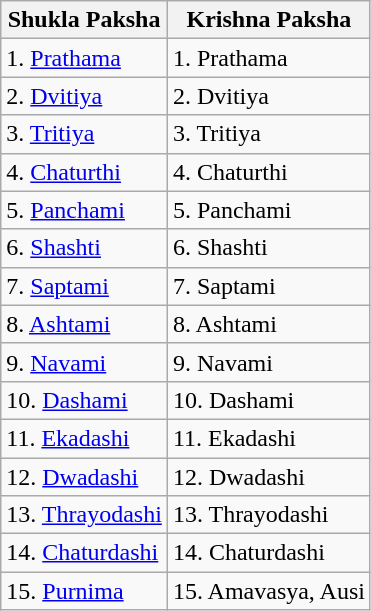<table class="wikitable">
<tr>
<th>Shukla Paksha</th>
<th>Krishna Paksha</th>
</tr>
<tr>
<td>1. <a href='#'>Prathama</a></td>
<td>1. Prathama</td>
</tr>
<tr>
<td>2. <a href='#'>Dvitiya</a></td>
<td>2. Dvitiya</td>
</tr>
<tr>
<td>3. <a href='#'>Tritiya</a></td>
<td>3. Tritiya</td>
</tr>
<tr>
<td>4. <a href='#'>Chaturthi</a></td>
<td>4. Chaturthi</td>
</tr>
<tr>
<td>5. <a href='#'>Panchami</a></td>
<td>5. Panchami</td>
</tr>
<tr>
<td>6. <a href='#'>Shashti</a></td>
<td>6. Shashti</td>
</tr>
<tr>
<td>7. <a href='#'>Saptami</a></td>
<td>7. Saptami</td>
</tr>
<tr>
<td>8. <a href='#'>Ashtami</a></td>
<td>8. Ashtami</td>
</tr>
<tr>
<td>9. <a href='#'>Navami</a></td>
<td>9. Navami</td>
</tr>
<tr>
<td>10. <a href='#'>Dashami</a></td>
<td>10. Dashami</td>
</tr>
<tr>
<td>11. <a href='#'>Ekadashi</a></td>
<td>11. Ekadashi</td>
</tr>
<tr>
<td>12. <a href='#'>Dwadashi</a></td>
<td>12. Dwadashi</td>
</tr>
<tr>
<td>13. <a href='#'>Thrayodashi</a></td>
<td>13. Thrayodashi</td>
</tr>
<tr>
<td>14. <a href='#'>Chaturdashi</a></td>
<td>14. Chaturdashi</td>
</tr>
<tr>
<td>15. <a href='#'>Purnima</a></td>
<td>15. Amavasya, Ausi</td>
</tr>
</table>
